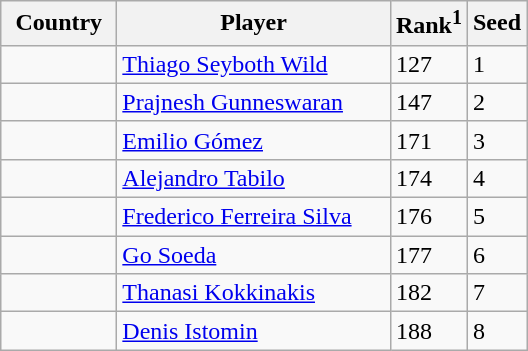<table class="sortable wikitable">
<tr>
<th width="70">Country</th>
<th width="175">Player</th>
<th>Rank<sup>1</sup></th>
<th>Seed</th>
</tr>
<tr>
<td></td>
<td><a href='#'>Thiago Seyboth Wild</a></td>
<td>127</td>
<td>1</td>
</tr>
<tr>
<td></td>
<td><a href='#'>Prajnesh Gunneswaran</a></td>
<td>147</td>
<td>2</td>
</tr>
<tr>
<td></td>
<td><a href='#'>Emilio Gómez</a></td>
<td>171</td>
<td>3</td>
</tr>
<tr>
<td></td>
<td><a href='#'>Alejandro Tabilo</a></td>
<td>174</td>
<td>4</td>
</tr>
<tr>
<td></td>
<td><a href='#'>Frederico Ferreira Silva</a></td>
<td>176</td>
<td>5</td>
</tr>
<tr>
<td></td>
<td><a href='#'>Go Soeda</a></td>
<td>177</td>
<td>6</td>
</tr>
<tr>
<td></td>
<td><a href='#'>Thanasi Kokkinakis</a></td>
<td>182</td>
<td>7</td>
</tr>
<tr>
<td></td>
<td><a href='#'>Denis Istomin</a></td>
<td>188</td>
<td>8</td>
</tr>
</table>
